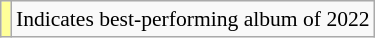<table class="wikitable" style="font-size:90%;">
<tr>
<td style="background-color:#FFFF99"></td>
<td>Indicates best-performing album of 2022</td>
</tr>
</table>
